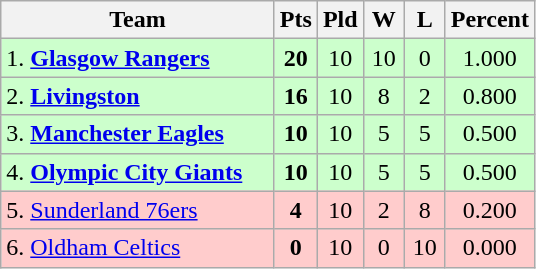<table class="wikitable" style="text-align: center;">
<tr>
<th width="175">Team</th>
<th width="20" abbr="Points">Pts</th>
<th width="20" abbr="Played">Pld</th>
<th width="20" abbr="Won">W</th>
<th width="20" abbr="Lost">L</th>
<th width="20" abbr="Percentage">Percent</th>
</tr>
<tr style="background: #ccffcc;">
<td style="text-align:left;">1. <strong><a href='#'>Glasgow Rangers</a></strong></td>
<td><strong>20</strong></td>
<td>10</td>
<td>10</td>
<td>0</td>
<td>1.000</td>
</tr>
<tr style="background: #ccffcc;">
<td style="text-align:left;">2. <strong><a href='#'>Livingston</a></strong></td>
<td><strong>16</strong></td>
<td>10</td>
<td>8</td>
<td>2</td>
<td>0.800</td>
</tr>
<tr style="background: #ccffcc;">
<td style="text-align:left;">3. <strong><a href='#'>Manchester Eagles</a></strong></td>
<td><strong>10</strong></td>
<td>10</td>
<td>5</td>
<td>5</td>
<td>0.500</td>
</tr>
<tr style="background: #ccffcc;">
<td style="text-align:left;">4. <strong><a href='#'>Olympic City Giants</a></strong></td>
<td><strong>10</strong></td>
<td>10</td>
<td>5</td>
<td>5</td>
<td>0.500</td>
</tr>
<tr style="background: #ffcccc;">
<td style="text-align:left;">5. <a href='#'>Sunderland 76ers</a></td>
<td><strong>4</strong></td>
<td>10</td>
<td>2</td>
<td>8</td>
<td>0.200</td>
</tr>
<tr style="background: #ffcccc;">
<td style="text-align:left;">6. <a href='#'>Oldham Celtics</a></td>
<td><strong>0</strong></td>
<td>10</td>
<td>0</td>
<td>10</td>
<td>0.000</td>
</tr>
</table>
